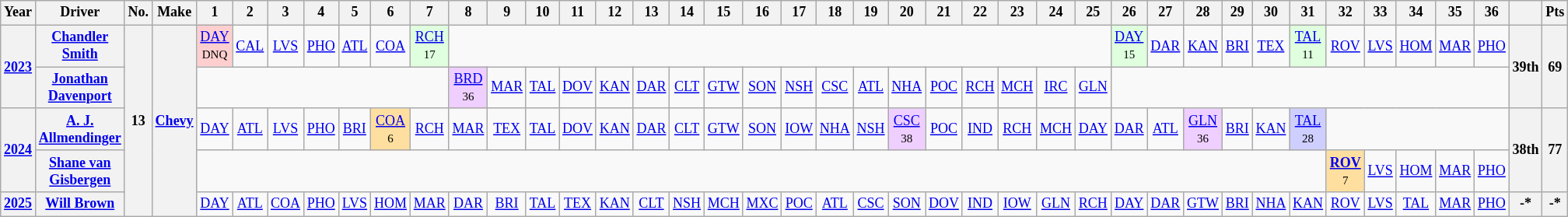<table class="wikitable" style="text-align:center; font-size:75%">
<tr>
<th>Year</th>
<th>Driver</th>
<th>No.</th>
<th>Make</th>
<th>1</th>
<th>2</th>
<th>3</th>
<th>4</th>
<th>5</th>
<th>6</th>
<th>7</th>
<th>8</th>
<th>9</th>
<th>10</th>
<th>11</th>
<th>12</th>
<th>13</th>
<th>14</th>
<th>15</th>
<th>16</th>
<th>17</th>
<th>18</th>
<th>19</th>
<th>20</th>
<th>21</th>
<th>22</th>
<th>23</th>
<th>24</th>
<th>25</th>
<th>26</th>
<th>27</th>
<th>28</th>
<th>29</th>
<th>30</th>
<th>31</th>
<th>32</th>
<th>33</th>
<th>34</th>
<th>35</th>
<th>36</th>
<th></th>
<th>Pts</th>
</tr>
<tr>
<th rowspan="2"><a href='#'>2023</a></th>
<th><a href='#'>Chandler Smith</a></th>
<th rowspan="5">13</th>
<th rowspan="5"><a href='#'>Chevy</a></th>
<td style="background:#FFCFCF;"><a href='#'>DAY</a><br><small>DNQ</small></td>
<td><a href='#'>CAL</a></td>
<td><a href='#'>LVS</a></td>
<td><a href='#'>PHO</a></td>
<td><a href='#'>ATL</a></td>
<td><a href='#'>COA</a></td>
<td style="background:#DFFFDF;"><a href='#'>RCH</a><br><small>17</small></td>
<td colspan=18></td>
<td style="background:#DFFFDF;"><a href='#'>DAY</a><br><small>15</small></td>
<td><a href='#'>DAR</a></td>
<td><a href='#'>KAN</a></td>
<td><a href='#'>BRI</a></td>
<td><a href='#'>TEX</a></td>
<td style="background:#DFFFDF;"><a href='#'>TAL</a><br><small>11</small></td>
<td><a href='#'>ROV</a></td>
<td><a href='#'>LVS</a></td>
<td><a href='#'>HOM</a></td>
<td><a href='#'>MAR</a></td>
<td><a href='#'>PHO</a></td>
<th rowspan="2">39th</th>
<th rowspan="2">69</th>
</tr>
<tr>
<th><a href='#'>Jonathan Davenport</a></th>
<td colspan="7"></td>
<td style="background:#EFCFFF;"><a href='#'>BRD</a><br><small>36</small></td>
<td><a href='#'>MAR</a></td>
<td><a href='#'>TAL</a></td>
<td><a href='#'>DOV</a></td>
<td><a href='#'>KAN</a></td>
<td><a href='#'>DAR</a></td>
<td><a href='#'>CLT</a></td>
<td><a href='#'>GTW</a></td>
<td><a href='#'>SON</a></td>
<td><a href='#'>NSH</a></td>
<td><a href='#'>CSC</a></td>
<td><a href='#'>ATL</a></td>
<td><a href='#'>NHA</a></td>
<td><a href='#'>POC</a></td>
<td><a href='#'>RCH</a></td>
<td><a href='#'>MCH</a></td>
<td><a href='#'>IRC</a></td>
<td><a href='#'>GLN</a></td>
<td colspan="11"></td>
</tr>
<tr>
<th rowspan="2"><a href='#'>2024</a></th>
<th><a href='#'>A. J. Allmendinger</a></th>
<td><a href='#'>DAY</a></td>
<td><a href='#'>ATL</a></td>
<td><a href='#'>LVS</a></td>
<td><a href='#'>PHO</a></td>
<td><a href='#'>BRI</a></td>
<td style="background:#FFDF9F;"><a href='#'>COA</a><br><small>6</small></td>
<td><a href='#'>RCH</a></td>
<td><a href='#'>MAR</a></td>
<td><a href='#'>TEX</a></td>
<td><a href='#'>TAL</a></td>
<td><a href='#'>DOV</a></td>
<td><a href='#'>KAN</a></td>
<td><a href='#'>DAR</a></td>
<td><a href='#'>CLT</a></td>
<td><a href='#'>GTW</a></td>
<td><a href='#'>SON</a></td>
<td><a href='#'>IOW</a></td>
<td><a href='#'>NHA</a></td>
<td><a href='#'>NSH</a></td>
<td style="background:#EFCFFF;"><a href='#'>CSC</a><br><small>38</small></td>
<td><a href='#'>POC</a></td>
<td><a href='#'>IND</a></td>
<td><a href='#'>RCH</a></td>
<td><a href='#'>MCH</a></td>
<td><a href='#'>DAY</a></td>
<td><a href='#'>DAR</a></td>
<td><a href='#'>ATL</a></td>
<td style="background:#EFCFFF;"><a href='#'>GLN</a><br><small>36</small></td>
<td><a href='#'>BRI</a></td>
<td><a href='#'>KAN</a></td>
<td style="background:#CFCFFF;"><a href='#'>TAL</a><br><small>28</small></td>
<td colspan=5></td>
<th rowspan="2">38th</th>
<th rowspan="2">77</th>
</tr>
<tr>
<th><a href='#'>Shane van Gisbergen</a></th>
<td colspan=31></td>
<td style="background:#FFDF9F;"><strong><a href='#'>ROV</a></strong><br><small>7</small></td>
<td><a href='#'>LVS</a></td>
<td><a href='#'>HOM</a></td>
<td><a href='#'>MAR</a></td>
<td><a href='#'>PHO</a></td>
</tr>
<tr>
<th><a href='#'>2025</a></th>
<th><a href='#'>Will Brown</a></th>
<td><a href='#'>DAY</a></td>
<td><a href='#'>ATL</a></td>
<td><a href='#'>COA</a></td>
<td><a href='#'>PHO</a></td>
<td><a href='#'>LVS</a></td>
<td><a href='#'>HOM</a></td>
<td><a href='#'>MAR</a></td>
<td><a href='#'>DAR</a></td>
<td><a href='#'>BRI</a></td>
<td><a href='#'>TAL</a></td>
<td><a href='#'>TEX</a></td>
<td><a href='#'>KAN</a></td>
<td><a href='#'>CLT</a></td>
<td><a href='#'>NSH</a></td>
<td><a href='#'>MCH</a></td>
<td><a href='#'>MXC</a></td>
<td><a href='#'>POC</a></td>
<td><a href='#'>ATL</a></td>
<td><a href='#'>CSC</a></td>
<td><a href='#'>SON</a></td>
<td><a href='#'>DOV</a></td>
<td><a href='#'>IND</a></td>
<td><a href='#'>IOW</a></td>
<td><a href='#'>GLN</a></td>
<td><a href='#'>RCH</a></td>
<td><a href='#'>DAY</a></td>
<td><a href='#'>DAR</a></td>
<td><a href='#'>GTW</a></td>
<td><a href='#'>BRI</a></td>
<td><a href='#'>NHA</a></td>
<td><a href='#'>KAN</a></td>
<td><a href='#'>ROV</a></td>
<td><a href='#'>LVS</a></td>
<td><a href='#'>TAL</a></td>
<td><a href='#'>MAR</a></td>
<td><a href='#'>PHO</a></td>
<th>-*</th>
<th>-*</th>
</tr>
</table>
